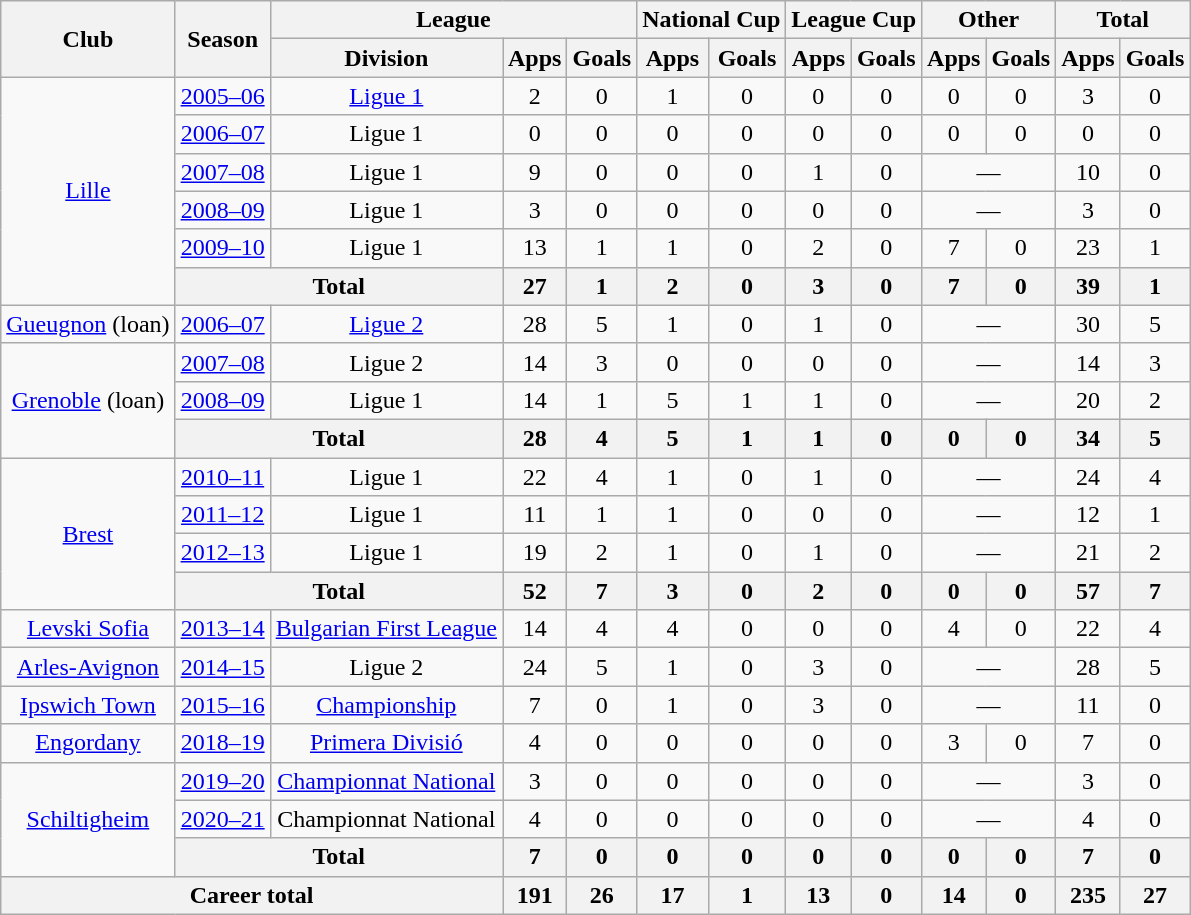<table class=wikitable style="text-align:center;">
<tr>
<th rowspan=2>Club</th>
<th rowspan=2>Season</th>
<th colspan=3>League</th>
<th colspan=2>National Cup</th>
<th colspan=2>League Cup</th>
<th colspan=2>Other</th>
<th colspan=2>Total</th>
</tr>
<tr>
<th>Division</th>
<th>Apps</th>
<th>Goals</th>
<th>Apps</th>
<th>Goals</th>
<th>Apps</th>
<th>Goals</th>
<th>Apps</th>
<th>Goals</th>
<th>Apps</th>
<th>Goals</th>
</tr>
<tr>
<td rowspan=6><a href='#'>Lille</a></td>
<td><a href='#'>2005–06</a></td>
<td><a href='#'>Ligue 1</a></td>
<td>2</td>
<td>0</td>
<td>1</td>
<td>0</td>
<td>0</td>
<td>0</td>
<td>0</td>
<td>0</td>
<td>3</td>
<td>0</td>
</tr>
<tr>
<td><a href='#'>2006–07</a></td>
<td>Ligue 1</td>
<td>0</td>
<td>0</td>
<td>0</td>
<td>0</td>
<td>0</td>
<td>0</td>
<td>0</td>
<td>0</td>
<td>0</td>
<td>0</td>
</tr>
<tr>
<td><a href='#'>2007–08</a></td>
<td>Ligue 1</td>
<td>9</td>
<td>0</td>
<td>0</td>
<td>0</td>
<td>1</td>
<td>0</td>
<td colspan="2">—</td>
<td>10</td>
<td>0</td>
</tr>
<tr>
<td><a href='#'>2008–09</a></td>
<td>Ligue 1</td>
<td>3</td>
<td>0</td>
<td>0</td>
<td>0</td>
<td>0</td>
<td>0</td>
<td colspan="2">—</td>
<td>3</td>
<td>0</td>
</tr>
<tr>
<td><a href='#'>2009–10</a></td>
<td>Ligue 1</td>
<td>13</td>
<td>1</td>
<td>1</td>
<td>0</td>
<td>2</td>
<td>0</td>
<td>7</td>
<td>0</td>
<td>23</td>
<td>1</td>
</tr>
<tr>
<th colspan=2>Total</th>
<th>27</th>
<th>1</th>
<th>2</th>
<th>0</th>
<th>3</th>
<th>0</th>
<th>7</th>
<th>0</th>
<th>39</th>
<th>1</th>
</tr>
<tr>
<td><a href='#'>Gueugnon</a> (loan)</td>
<td><a href='#'>2006–07</a></td>
<td><a href='#'>Ligue 2</a></td>
<td>28</td>
<td>5</td>
<td>1</td>
<td>0</td>
<td>1</td>
<td>0</td>
<td colspan="2">—</td>
<td>30</td>
<td>5</td>
</tr>
<tr>
<td rowspan=3><a href='#'>Grenoble</a> (loan)</td>
<td><a href='#'>2007–08</a></td>
<td>Ligue 2</td>
<td>14</td>
<td>3</td>
<td>0</td>
<td>0</td>
<td>0</td>
<td>0</td>
<td colspan="2">—</td>
<td>14</td>
<td>3</td>
</tr>
<tr>
<td><a href='#'>2008–09</a></td>
<td>Ligue 1</td>
<td>14</td>
<td>1</td>
<td>5</td>
<td>1</td>
<td>1</td>
<td>0</td>
<td colspan="2">—</td>
<td>20</td>
<td>2</td>
</tr>
<tr>
<th colspan=2>Total</th>
<th>28</th>
<th>4</th>
<th>5</th>
<th>1</th>
<th>1</th>
<th>0</th>
<th>0</th>
<th>0</th>
<th>34</th>
<th>5</th>
</tr>
<tr>
<td rowspan=4><a href='#'>Brest</a></td>
<td><a href='#'>2010–11</a></td>
<td>Ligue 1</td>
<td>22</td>
<td>4</td>
<td>1</td>
<td>0</td>
<td>1</td>
<td>0</td>
<td colspan="2">—</td>
<td>24</td>
<td>4</td>
</tr>
<tr>
<td><a href='#'>2011–12</a></td>
<td>Ligue 1</td>
<td>11</td>
<td>1</td>
<td>1</td>
<td>0</td>
<td>0</td>
<td>0</td>
<td colspan="2">—</td>
<td>12</td>
<td>1</td>
</tr>
<tr>
<td><a href='#'>2012–13</a></td>
<td>Ligue 1</td>
<td>19</td>
<td>2</td>
<td>1</td>
<td>0</td>
<td>1</td>
<td>0</td>
<td colspan="2">—</td>
<td>21</td>
<td>2</td>
</tr>
<tr>
<th colspan=2>Total</th>
<th>52</th>
<th>7</th>
<th>3</th>
<th>0</th>
<th>2</th>
<th>0</th>
<th>0</th>
<th>0</th>
<th>57</th>
<th>7</th>
</tr>
<tr>
<td><a href='#'>Levski Sofia</a></td>
<td><a href='#'>2013–14</a></td>
<td><a href='#'>Bulgarian First League</a></td>
<td>14</td>
<td>4</td>
<td>4</td>
<td>0</td>
<td>0</td>
<td>0</td>
<td>4</td>
<td>0</td>
<td>22</td>
<td>4</td>
</tr>
<tr>
<td><a href='#'>Arles-Avignon</a></td>
<td><a href='#'>2014–15</a></td>
<td>Ligue 2</td>
<td>24</td>
<td>5</td>
<td>1</td>
<td>0</td>
<td>3</td>
<td>0</td>
<td colspan="2">—</td>
<td>28</td>
<td>5</td>
</tr>
<tr>
<td><a href='#'>Ipswich Town</a></td>
<td><a href='#'>2015–16</a></td>
<td><a href='#'>Championship</a></td>
<td>7</td>
<td>0</td>
<td>1</td>
<td>0</td>
<td>3</td>
<td>0</td>
<td colspan="2">—</td>
<td>11</td>
<td>0</td>
</tr>
<tr>
<td><a href='#'>Engordany</a></td>
<td><a href='#'>2018–19</a></td>
<td><a href='#'>Primera Divisió</a></td>
<td>4</td>
<td>0</td>
<td>0</td>
<td>0</td>
<td>0</td>
<td>0</td>
<td>3</td>
<td>0</td>
<td>7</td>
<td>0</td>
</tr>
<tr>
<td rowspan=3><a href='#'>Schiltigheim</a></td>
<td><a href='#'>2019–20</a></td>
<td><a href='#'>Championnat National</a></td>
<td>3</td>
<td>0</td>
<td>0</td>
<td>0</td>
<td>0</td>
<td>0</td>
<td colspan="2">—</td>
<td>3</td>
<td>0</td>
</tr>
<tr>
<td><a href='#'>2020–21</a></td>
<td>Championnat National</td>
<td>4</td>
<td>0</td>
<td>0</td>
<td>0</td>
<td>0</td>
<td>0</td>
<td colspan="2">—</td>
<td>4</td>
<td>0</td>
</tr>
<tr>
<th colspan=2>Total</th>
<th>7</th>
<th>0</th>
<th>0</th>
<th>0</th>
<th>0</th>
<th>0</th>
<th>0</th>
<th>0</th>
<th>7</th>
<th>0</th>
</tr>
<tr>
<th colspan=3>Career total</th>
<th>191</th>
<th>26</th>
<th>17</th>
<th>1</th>
<th>13</th>
<th>0</th>
<th>14</th>
<th>0</th>
<th>235</th>
<th>27</th>
</tr>
</table>
